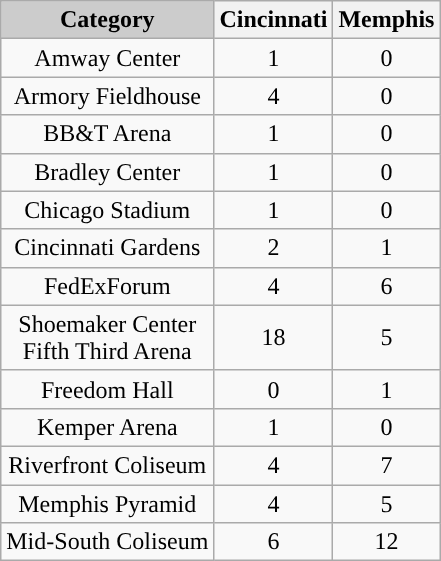<table class="wikitable">
<tr>
<th style="background:#CCCCCC; text-align:center"><strong>Category</strong></th>
<th><strong>Cincinnati</strong></th>
<th><strong>Memphis</strong></th>
</tr>
<tr>
<td align=center>Amway Center</td>
<td align=center>1</td>
<td align=center>0</td>
</tr>
<tr>
<td align=center>Armory Fieldhouse</td>
<td align=center>4</td>
<td align=center>0</td>
</tr>
<tr>
<td align=center>BB&T Arena</td>
<td align=center>1</td>
<td align=center>0</td>
</tr>
<tr>
<td align=center>Bradley Center</td>
<td align=center>1</td>
<td align=center>0</td>
</tr>
<tr>
<td align=center>Chicago Stadium</td>
<td align=center>1</td>
<td align=center>0</td>
</tr>
<tr>
<td align=center>Cincinnati Gardens</td>
<td align=center>2</td>
<td align=center>1</td>
</tr>
<tr>
<td align=center>FedExForum</td>
<td align=center>4</td>
<td align=center>6</td>
</tr>
<tr>
<td align=center>Shoemaker Center<br>Fifth Third Arena</td>
<td align=center>18</td>
<td align=center>5</td>
</tr>
<tr>
<td align=center>Freedom Hall</td>
<td align=center>0</td>
<td align=center>1</td>
</tr>
<tr>
<td align=center>Kemper Arena</td>
<td align=center>1</td>
<td align=center>0</td>
</tr>
<tr>
<td align=center>Riverfront Coliseum</td>
<td align=center>4</td>
<td align=center>7</td>
</tr>
<tr>
<td align=center>Memphis Pyramid</td>
<td align=center>4</td>
<td align=center>5</td>
</tr>
<tr>
<td align=center>Mid-South Coliseum</td>
<td align=center>6</td>
<td align=center>12</td>
</tr>
</table>
